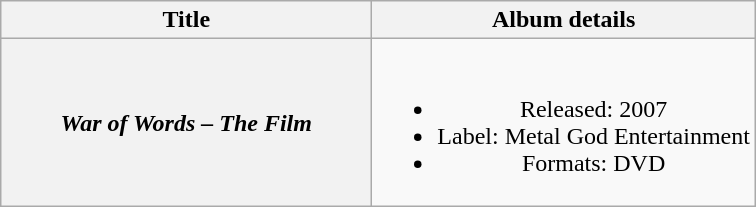<table class="wikitable plainrowheaders" style="text-align:center;">
<tr>
<th scope="col" style="width:15em;">Title</th>
<th scope="col">Album details</th>
</tr>
<tr>
<th scope="row"><em>War of Words – The Film</em></th>
<td><br><ul><li>Released: 2007</li><li>Label: Metal God Entertainment</li><li>Formats: DVD</li></ul></td>
</tr>
</table>
